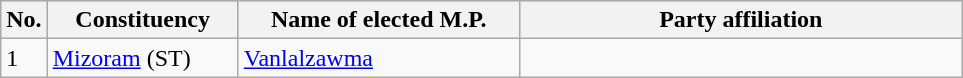<table class="wikitable">
<tr style="background:#ccc; text-align:center;">
<th>No.</th>
<th style="width:120px">Constituency</th>
<th style="width:180px">Name of elected M.P.</th>
<th colspan="2" style="width:18em">Party affiliation</th>
</tr>
<tr>
<td>1</td>
<td><a href='#'>Mizoram</a> (ST)</td>
<td><a href='#'>Vanlalzawma</a></td>
<td></td>
</tr>
</table>
